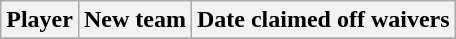<table class="wikitable">
<tr>
<th>Player</th>
<th>New team</th>
<th>Date claimed off waivers</th>
</tr>
<tr>
</tr>
</table>
